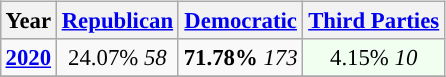<table class="wikitable" style="float:right; font-size:95%;">
<tr bgcolor=lightgrey>
<th>Year</th>
<th><a href='#'>Republican</a></th>
<th><a href='#'>Democratic</a></th>
<th><a href='#'>Third Parties</a></th>
</tr>
<tr>
<td style="text-align:center; "><strong><a href='#'>2020</a></strong></td>
<td style="text-align:center; ">24.07% <em>58</em></td>
<td style="text-align:center; "><strong>71.78%</strong> <em>173</em></td>
<td style="text-align:center; background:honeyDew;">4.15% <em>10</em></td>
</tr>
<tr>
</tr>
</table>
